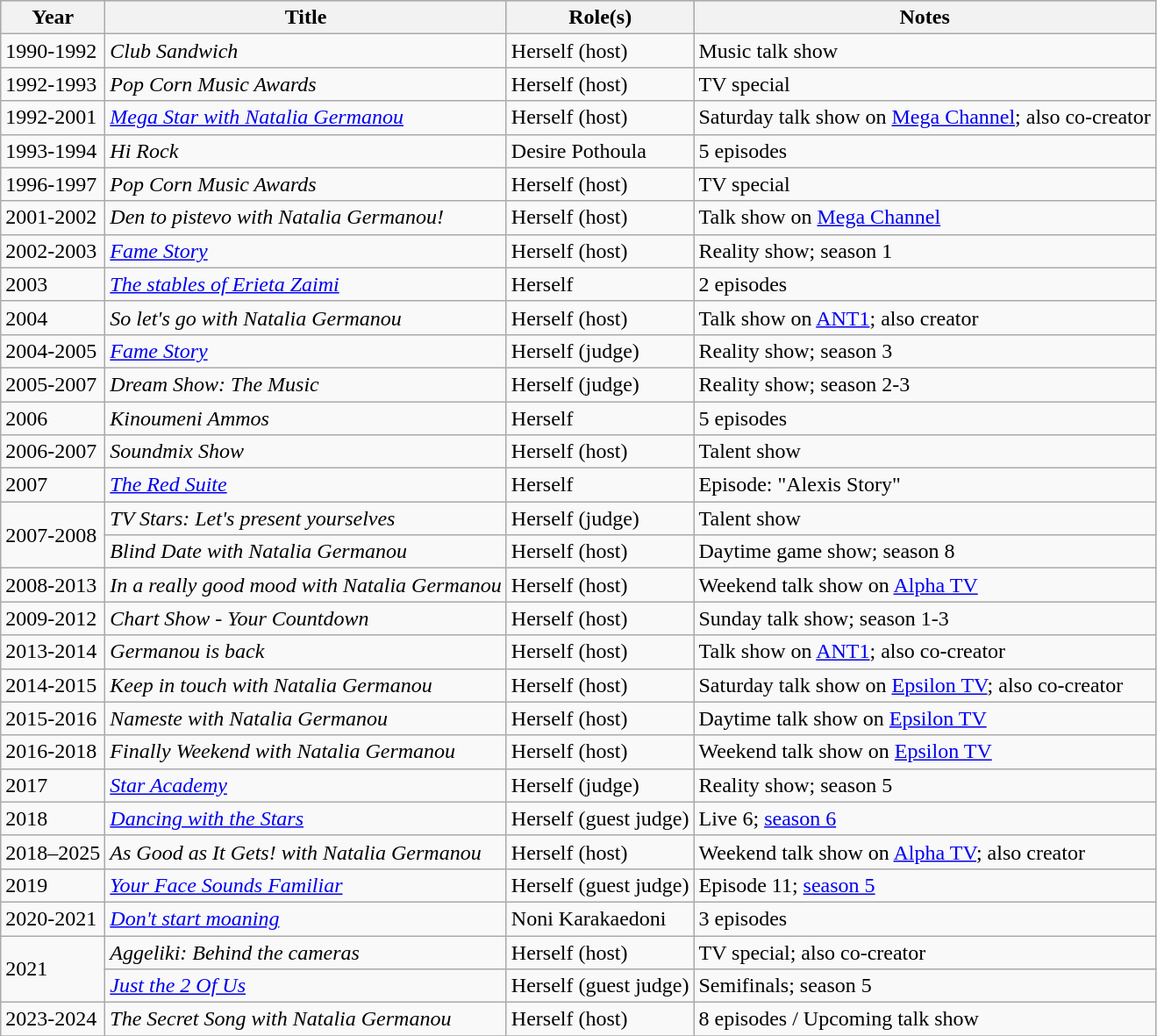<table class="wikitable">
<tr style="background:#b0c4de; text-align:center;">
<th>Year</th>
<th>Title</th>
<th>Role(s)</th>
<th>Notes</th>
</tr>
<tr>
<td>1990-1992</td>
<td><em>Club Sandwich</em></td>
<td>Herself (host)</td>
<td>Music talk show</td>
</tr>
<tr>
<td>1992-1993</td>
<td><em>Pop Corn Music Awards</em></td>
<td>Herself (host)</td>
<td>TV special</td>
</tr>
<tr>
<td>1992-2001</td>
<td><em><a href='#'>Mega Star with Natalia Germanou</a></em></td>
<td>Herself (host)</td>
<td>Saturday talk show on <a href='#'>Mega Channel</a>; also co-creator</td>
</tr>
<tr>
<td>1993-1994</td>
<td><em>Hi Rock</em></td>
<td>Desire Pothoula</td>
<td>5 episodes</td>
</tr>
<tr>
<td>1996-1997</td>
<td><em>Pop Corn Music Awards</em></td>
<td>Herself (host)</td>
<td>TV special</td>
</tr>
<tr>
<td>2001-2002</td>
<td><em>Den to pistevo with Natalia Germanou!</em></td>
<td>Herself (host)</td>
<td>Talk show on <a href='#'>Mega Channel</a></td>
</tr>
<tr>
<td>2002-2003</td>
<td><em><a href='#'>Fame Story</a></em></td>
<td>Herself (host)</td>
<td>Reality show; season 1</td>
</tr>
<tr>
<td>2003</td>
<td><em><a href='#'>The stables of Erieta Zaimi</a></em></td>
<td>Herself</td>
<td>2 episodes</td>
</tr>
<tr>
<td>2004</td>
<td><em>So let's go with Natalia Germanou</em></td>
<td>Herself (host)</td>
<td>Talk show on <a href='#'>ANT1</a>; also creator</td>
</tr>
<tr>
<td>2004-2005</td>
<td><em><a href='#'>Fame Story</a></em></td>
<td>Herself (judge)</td>
<td>Reality show; season 3</td>
</tr>
<tr>
<td>2005-2007</td>
<td><em>Dream Show: The Music</em></td>
<td>Herself (judge)</td>
<td>Reality show; season 2-3</td>
</tr>
<tr>
<td>2006</td>
<td><em>Kinoumeni Ammos</em></td>
<td>Herself</td>
<td>5 episodes</td>
</tr>
<tr>
<td>2006-2007</td>
<td><em>Soundmix Show</em></td>
<td>Herself (host)</td>
<td>Talent show</td>
</tr>
<tr>
<td>2007</td>
<td><em><a href='#'>The Red Suite</a></em></td>
<td>Herself</td>
<td>Episode: "Alexis Story"</td>
</tr>
<tr>
<td rowspan="2">2007-2008</td>
<td><em>TV Stars: Let's present yourselves</em></td>
<td>Herself (judge)</td>
<td>Talent show</td>
</tr>
<tr>
<td><em>Blind Date with Natalia Germanou</em></td>
<td>Herself (host)</td>
<td>Daytime game show; season 8</td>
</tr>
<tr>
<td>2008-2013</td>
<td><em>In a really good mood with Natalia Germanou</em></td>
<td>Herself (host)</td>
<td>Weekend talk show on <a href='#'>Alpha TV</a></td>
</tr>
<tr>
<td>2009-2012</td>
<td><em>Chart Show - Your Countdown</em></td>
<td>Herself (host)</td>
<td>Sunday talk show; season 1-3</td>
</tr>
<tr>
<td>2013-2014</td>
<td><em>Germanou is back</em></td>
<td>Herself (host)</td>
<td>Talk show on <a href='#'>ANT1</a>; also co-creator</td>
</tr>
<tr>
<td>2014-2015</td>
<td><em>Keep in touch with Natalia Germanou</em></td>
<td>Herself (host)</td>
<td>Saturday talk show on <a href='#'>Epsilon TV</a>; also co-creator</td>
</tr>
<tr>
<td>2015-2016</td>
<td><em>Nameste with Natalia Germanou</em></td>
<td>Herself (host)</td>
<td>Daytime talk show on <a href='#'>Epsilon TV</a></td>
</tr>
<tr>
<td>2016-2018</td>
<td><em>Finally Weekend with Natalia Germanou</em></td>
<td>Herself (host)</td>
<td>Weekend talk show on <a href='#'>Epsilon TV</a></td>
</tr>
<tr>
<td>2017</td>
<td><a href='#'><em>Star Academy</em></a></td>
<td>Herself (judge)</td>
<td>Reality show; season 5</td>
</tr>
<tr>
<td>2018</td>
<td><a href='#'><em>Dancing with the Stars</em></a></td>
<td>Herself (guest judge)</td>
<td>Live 6; <a href='#'>season 6</a></td>
</tr>
<tr>
<td>2018–2025</td>
<td><em>As Good as It Gets! with Natalia Germanou</em></td>
<td>Herself (host)</td>
<td>Weekend talk show on <a href='#'>Alpha TV</a>; also creator</td>
</tr>
<tr>
<td>2019</td>
<td><a href='#'><em>Your Face Sounds Familiar</em></a></td>
<td>Herself (guest judge)</td>
<td>Episode 11; <a href='#'>season 5</a></td>
</tr>
<tr>
<td>2020-2021</td>
<td><em><a href='#'>Don't start moaning</a></em></td>
<td>Noni Karakaedoni</td>
<td>3 episodes</td>
</tr>
<tr>
<td rowspan="2">2021</td>
<td><em>Aggeliki: Behind the cameras</em></td>
<td>Herself (host)</td>
<td>TV special; also co-creator</td>
</tr>
<tr>
<td><a href='#'><em>Just the 2 Of Us</em></a></td>
<td>Herself (guest judge)</td>
<td>Semifinals; season 5</td>
</tr>
<tr>
<td>2023-2024</td>
<td><em>The Secret Song with Natalia Germanou</em></td>
<td>Herself (host)</td>
<td>8 episodes / Upcoming talk show</td>
</tr>
<tr>
</tr>
</table>
